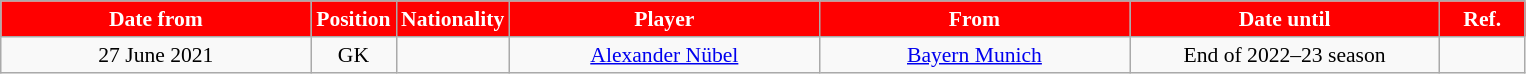<table class="wikitable"  style="text-align:center; font-size:90%; ">
<tr>
<th style="background:#ff0000; color:white; width:200px;">Date from</th>
<th style="background:#ff0000; color:white; width:50px;">Position</th>
<th style="background:#ff0000; color:white; width:50px;">Nationality</th>
<th style="background:#ff0000; color:white; width:200px;">Player</th>
<th style="background:#ff0000; color:white; width:200px;">From</th>
<th style="background:#ff0000; color:white; width:200px;">Date until</th>
<th style="background:#ff0000; color:white; width:50px;">Ref.</th>
</tr>
<tr>
<td>27 June 2021</td>
<td>GK</td>
<td></td>
<td><a href='#'>Alexander Nübel</a></td>
<td><a href='#'>Bayern Munich</a></td>
<td>End of 2022–23 season</td>
<td></td>
</tr>
</table>
